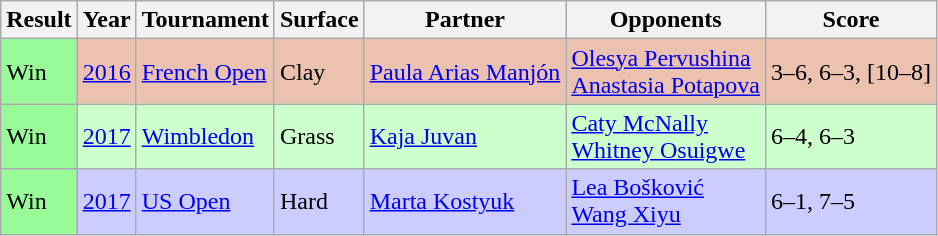<table class="sortable wikitable">
<tr>
<th>Result</th>
<th>Year</th>
<th>Tournament</th>
<th>Surface</th>
<th>Partner</th>
<th>Opponents</th>
<th class="unsortable">Score</th>
</tr>
<tr style="background:#ebc2af;">
<td bgcolor=98fb98>Win</td>
<td><a href='#'>2016</a></td>
<td><a href='#'>French Open</a></td>
<td>Clay</td>
<td> <a href='#'>Paula Arias Manjón</a></td>
<td> <a href='#'>Olesya Pervushina</a> <br>  <a href='#'>Anastasia Potapova</a></td>
<td>3–6, 6–3, [10–8]</td>
</tr>
<tr style="background:#CCFFCC;">
<td bgcolor=98fb98>Win</td>
<td><a href='#'>2017</a></td>
<td><a href='#'>Wimbledon</a></td>
<td>Grass</td>
<td> <a href='#'>Kaja Juvan</a></td>
<td> <a href='#'>Caty McNally</a> <br>  <a href='#'>Whitney Osuigwe</a></td>
<td>6–4, 6–3</td>
</tr>
<tr style="background:#ccf;">
<td bgcolor=98fb98>Win</td>
<td><a href='#'>2017</a></td>
<td><a href='#'>US Open</a></td>
<td>Hard</td>
<td> <a href='#'>Marta Kostyuk</a></td>
<td> <a href='#'>Lea Bošković</a> <br>  <a href='#'>Wang Xiyu</a></td>
<td>6–1, 7–5</td>
</tr>
</table>
